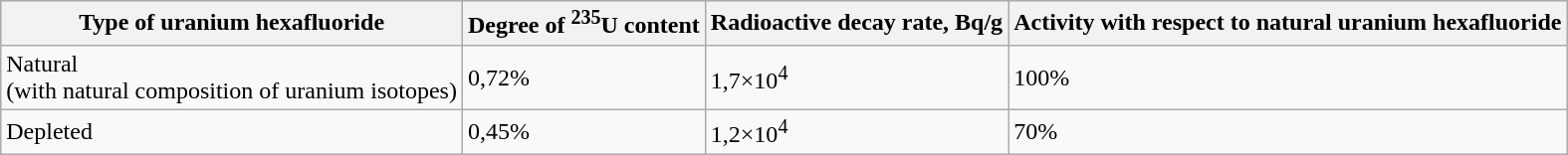<table class="wikitable">
<tr>
<th>Type of uranium hexafluoride</th>
<th>Degree of <sup>235</sup>U content</th>
<th>Radioactive decay rate, Bq/g</th>
<th>Activity with respect to natural uranium hexafluoride</th>
</tr>
<tr>
<td>Natural<br>(with natural composition of uranium isotopes)</td>
<td>0,72%</td>
<td>1,7×10<sup>4</sup></td>
<td>100%</td>
</tr>
<tr>
<td rowspan="3">Depleted</td>
<td>0,45%</td>
<td>1,2×10<sup>4</sup></td>
<td>70%</td>
</tr>
</table>
